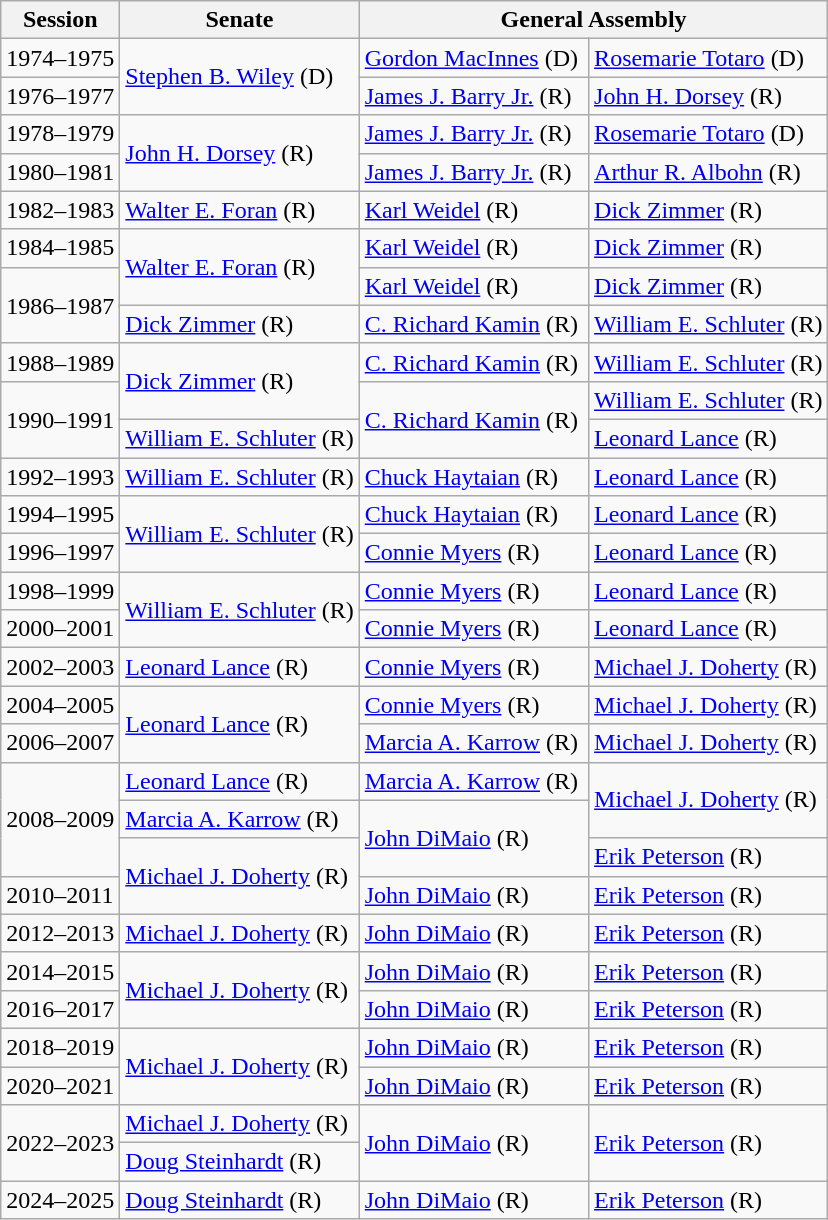<table class="wikitable">
<tr>
<th>Session</th>
<th>Senate</th>
<th colspan=2>General Assembly</th>
</tr>
<tr>
<td>1974–1975</td>
<td rowspan=2 ><a href='#'>Stephen B. Wiley</a> (D)</td>
<td><a href='#'>Gordon MacInnes</a> (D)</td>
<td><a href='#'>Rosemarie Totaro</a> (D)</td>
</tr>
<tr>
<td>1976–1977</td>
<td><a href='#'>James J. Barry Jr.</a> (R)</td>
<td><a href='#'>John H. Dorsey</a> (R)</td>
</tr>
<tr>
<td>1978–1979</td>
<td rowspan=2 ><a href='#'>John H. Dorsey</a> (R)</td>
<td><a href='#'>James J. Barry Jr.</a> (R)</td>
<td><a href='#'>Rosemarie Totaro</a> (D)</td>
</tr>
<tr>
<td>1980–1981</td>
<td><a href='#'>James J. Barry Jr.</a> (R)</td>
<td><a href='#'>Arthur R. Albohn</a> (R)</td>
</tr>
<tr>
<td>1982–1983</td>
<td><a href='#'>Walter E. Foran</a> (R)</td>
<td><a href='#'>Karl Weidel</a> (R)</td>
<td><a href='#'>Dick Zimmer</a> (R)</td>
</tr>
<tr>
<td>1984–1985</td>
<td rowspan=3 ><a href='#'>Walter E. Foran</a> (R)<small> </small><br></td>
<td><a href='#'>Karl Weidel</a> (R)</td>
<td><a href='#'>Dick Zimmer</a> (R)</td>
</tr>
<tr>
<td rowspan=3>1986–1987</td>
<td><a href='#'>Karl Weidel</a> (R)</td>
<td rowspan=2 ><a href='#'>Dick Zimmer</a> (R)<small> </small><br></td>
</tr>
<tr>
<td rowspan=2 ><a href='#'>C. Richard Kamin</a> (R)<small> </small><br></td>
</tr>
<tr>
<td><a href='#'>Dick Zimmer</a> (R)</td>
<td><a href='#'>William E. Schluter</a> (R)</td>
</tr>
<tr>
<td>1988–1989</td>
<td rowspan=2 ><a href='#'>Dick Zimmer</a> (R)</td>
<td><a href='#'>C. Richard Kamin</a> (R)</td>
<td><a href='#'>William E. Schluter</a> (R)</td>
</tr>
<tr>
<td rowspan=2>1990–1991</td>
<td rowspan=2 ><a href='#'>C. Richard Kamin</a> (R)</td>
<td><a href='#'>William E. Schluter</a> (R)</td>
</tr>
<tr>
<td><a href='#'>William E. Schluter</a> (R)</td>
<td><a href='#'>Leonard Lance</a> (R)</td>
</tr>
<tr>
<td>1992–1993</td>
<td><a href='#'>William E. Schluter</a> (R)</td>
<td><a href='#'>Chuck Haytaian</a> (R)</td>
<td><a href='#'>Leonard Lance</a> (R)</td>
</tr>
<tr>
<td>1994–1995</td>
<td rowspan=2 ><a href='#'>William E. Schluter</a> (R)</td>
<td><a href='#'>Chuck Haytaian</a> (R)</td>
<td><a href='#'>Leonard Lance</a> (R)</td>
</tr>
<tr>
<td>1996–1997</td>
<td><a href='#'>Connie Myers</a> (R)</td>
<td><a href='#'>Leonard Lance</a> (R)</td>
</tr>
<tr>
<td>1998–1999</td>
<td rowspan=2 ><a href='#'>William E. Schluter</a> (R)</td>
<td><a href='#'>Connie Myers</a> (R)</td>
<td><a href='#'>Leonard Lance</a> (R)</td>
</tr>
<tr>
<td>2000–2001</td>
<td><a href='#'>Connie Myers</a> (R)</td>
<td><a href='#'>Leonard Lance</a> (R)</td>
</tr>
<tr>
<td>2002–2003</td>
<td><a href='#'>Leonard Lance</a> (R)</td>
<td><a href='#'>Connie Myers</a> (R)</td>
<td><a href='#'>Michael J. Doherty</a> (R)</td>
</tr>
<tr>
<td>2004–2005</td>
<td rowspan=2 ><a href='#'>Leonard Lance</a> (R)</td>
<td><a href='#'>Connie Myers</a> (R)</td>
<td><a href='#'>Michael J. Doherty</a> (R)</td>
</tr>
<tr>
<td>2006–2007</td>
<td><a href='#'>Marcia A. Karrow</a> (R)</td>
<td><a href='#'>Michael J. Doherty</a> (R)</td>
</tr>
<tr>
<td rowspan=3>2008–2009</td>
<td><a href='#'>Leonard Lance</a> (R)</td>
<td><a href='#'>Marcia A. Karrow</a> (R)</td>
<td rowspan=2 ><a href='#'>Michael J. Doherty</a> (R)</td>
</tr>
<tr>
<td><a href='#'>Marcia A. Karrow</a> (R)</td>
<td rowspan=2 ><a href='#'>John DiMaio</a> (R)</td>
</tr>
<tr>
<td rowspan=2 ><a href='#'>Michael J. Doherty</a> (R)</td>
<td><a href='#'>Erik Peterson</a> (R)</td>
</tr>
<tr>
<td>2010–2011</td>
<td><a href='#'>John DiMaio</a> (R)</td>
<td><a href='#'>Erik Peterson</a> (R)</td>
</tr>
<tr>
<td>2012–2013</td>
<td><a href='#'>Michael J. Doherty</a> (R)</td>
<td><a href='#'>John DiMaio</a> (R)</td>
<td><a href='#'>Erik Peterson</a> (R)</td>
</tr>
<tr>
<td>2014–2015</td>
<td rowspan=2 ><a href='#'>Michael J. Doherty</a> (R)</td>
<td><a href='#'>John DiMaio</a> (R)</td>
<td><a href='#'>Erik Peterson</a> (R)</td>
</tr>
<tr>
<td>2016–2017</td>
<td><a href='#'>John DiMaio</a> (R)</td>
<td><a href='#'>Erik Peterson</a> (R)</td>
</tr>
<tr>
<td>2018–2019</td>
<td rowspan=2 ><a href='#'>Michael J. Doherty</a> (R)</td>
<td><a href='#'>John DiMaio</a> (R)</td>
<td><a href='#'>Erik Peterson</a> (R)</td>
</tr>
<tr>
<td>2020–2021</td>
<td><a href='#'>John DiMaio</a> (R)</td>
<td><a href='#'>Erik Peterson</a> (R)</td>
</tr>
<tr>
<td rowspan=2>2022–2023</td>
<td><a href='#'>Michael J. Doherty</a> (R)</td>
<td rowspan=2 ><a href='#'>John DiMaio</a> (R)</td>
<td rowspan=2 ><a href='#'>Erik Peterson</a> (R)</td>
</tr>
<tr>
<td><a href='#'>Doug Steinhardt</a> (R)</td>
</tr>
<tr>
<td>2024–2025</td>
<td rowspan=1 ><a href='#'>Doug Steinhardt</a> (R)</td>
<td><a href='#'>John DiMaio</a> (R)</td>
<td><a href='#'>Erik Peterson</a> (R)</td>
</tr>
</table>
